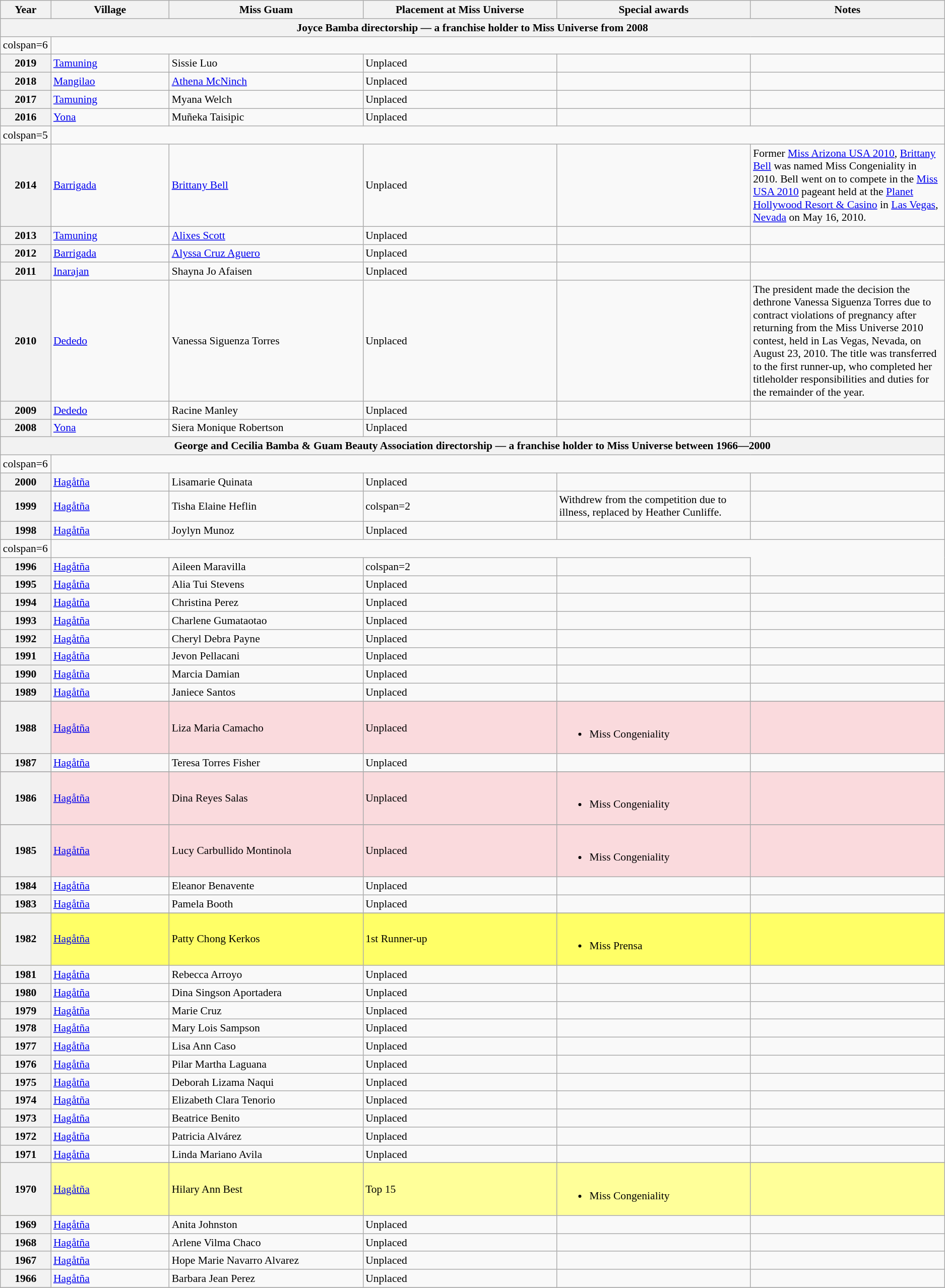<table class="wikitable " style="font-size: 90%;">
<tr>
<th width="60">Year</th>
<th width="150">Village</th>
<th width="250">Miss Guam</th>
<th width="250">Placement at Miss Universe</th>
<th width="250">Special awards</th>
<th width="250">Notes</th>
</tr>
<tr>
<th colspan="6">Joyce Bamba directorship — a franchise holder to Miss Universe from 2008</th>
</tr>
<tr>
<td>colspan=6 </td>
</tr>
<tr>
<th>2019</th>
<td><a href='#'>Tamuning</a></td>
<td>Sissie Luo</td>
<td>Unplaced</td>
<td></td>
<td></td>
</tr>
<tr>
<th>2018</th>
<td><a href='#'>Mangilao</a></td>
<td><a href='#'>Athena McNinch</a></td>
<td>Unplaced</td>
<td></td>
<td></td>
</tr>
<tr>
<th>2017</th>
<td><a href='#'>Tamuning</a></td>
<td>Myana Welch</td>
<td>Unplaced</td>
<td></td>
<td></td>
</tr>
<tr>
<th>2016</th>
<td><a href='#'>Yona</a></td>
<td>Muñeka Taisipic</td>
<td>Unplaced</td>
<td></td>
<td></td>
</tr>
<tr>
<td>colspan=5 </td>
</tr>
<tr>
<th>2014</th>
<td><a href='#'>Barrigada</a></td>
<td><a href='#'>Brittany Bell</a></td>
<td>Unplaced</td>
<td></td>
<td>Former <a href='#'>Miss Arizona USA 2010</a>, <a href='#'>Brittany Bell</a> was named Miss Congeniality in 2010. Bell went on to compete in the <a href='#'>Miss USA 2010</a> pageant held at the <a href='#'>Planet Hollywood Resort & Casino</a> in <a href='#'>Las Vegas</a>, <a href='#'>Nevada</a> on May 16, 2010.</td>
</tr>
<tr>
<th>2013</th>
<td><a href='#'>Tamuning</a></td>
<td><a href='#'>Alixes Scott</a></td>
<td>Unplaced</td>
<td></td>
<td></td>
</tr>
<tr>
<th>2012</th>
<td><a href='#'>Barrigada</a></td>
<td><a href='#'>Alyssa Cruz Aguero</a></td>
<td>Unplaced</td>
<td></td>
<td></td>
</tr>
<tr>
<th>2011</th>
<td><a href='#'>Inarajan</a></td>
<td>Shayna Jo Afaisen</td>
<td>Unplaced</td>
<td></td>
<td></td>
</tr>
<tr>
<th>2010</th>
<td><a href='#'>Dededo</a></td>
<td>Vanessa Siguenza Torres</td>
<td>Unplaced</td>
<td></td>
<td>The president made the decision the dethrone Vanessa Siguenza Torres due to contract violations of pregnancy after returning from the Miss Universe 2010 contest, held in Las Vegas, Nevada, on August 23, 2010.  The title was transferred to the first runner-up, who completed her titleholder responsibilities and duties for the remainder of the year.</td>
</tr>
<tr>
<th>2009</th>
<td><a href='#'>Dededo</a></td>
<td>Racine Manley</td>
<td>Unplaced</td>
<td></td>
<td></td>
</tr>
<tr>
<th>2008</th>
<td><a href='#'>Yona</a></td>
<td>Siera Monique Robertson</td>
<td>Unplaced</td>
<td></td>
<td></td>
</tr>
<tr>
<th colspan="6">George and Cecilia Bamba & Guam Beauty Association directorship — a franchise holder to Miss Universe between 1966―2000</th>
</tr>
<tr>
<td>colspan=6 </td>
</tr>
<tr>
<th>2000</th>
<td><a href='#'>Hagåtña</a></td>
<td>Lisamarie Quinata</td>
<td>Unplaced</td>
<td></td>
<td></td>
</tr>
<tr>
<th>1999</th>
<td><a href='#'>Hagåtña</a></td>
<td>Tisha Elaine Heflin</td>
<td>colspan=2 </td>
<td>Withdrew from the competition due to illness, replaced by Heather Cunliffe.</td>
</tr>
<tr>
<th>1998</th>
<td><a href='#'>Hagåtña</a></td>
<td>Joylyn Munoz</td>
<td>Unplaced</td>
<td></td>
<td></td>
</tr>
<tr>
<td>colspan=6 </td>
</tr>
<tr>
<th>1996</th>
<td><a href='#'>Hagåtña</a></td>
<td>Aileen Maravilla</td>
<td>colspan=2 </td>
<td></td>
</tr>
<tr>
<th>1995</th>
<td><a href='#'>Hagåtña</a></td>
<td>Alia Tui Stevens</td>
<td>Unplaced</td>
<td></td>
<td></td>
</tr>
<tr>
<th>1994</th>
<td><a href='#'>Hagåtña</a></td>
<td>Christina Perez</td>
<td>Unplaced</td>
<td></td>
<td></td>
</tr>
<tr>
<th>1993</th>
<td><a href='#'>Hagåtña</a></td>
<td>Charlene Gumataotao</td>
<td>Unplaced</td>
<td></td>
<td></td>
</tr>
<tr>
<th>1992</th>
<td><a href='#'>Hagåtña</a></td>
<td>Cheryl Debra Payne</td>
<td>Unplaced</td>
<td></td>
<td></td>
</tr>
<tr>
<th>1991</th>
<td><a href='#'>Hagåtña</a></td>
<td>Jevon Pellacani</td>
<td>Unplaced</td>
<td></td>
<td></td>
</tr>
<tr>
<th>1990</th>
<td><a href='#'>Hagåtña</a></td>
<td>Marcia Damian</td>
<td>Unplaced</td>
<td></td>
<td></td>
</tr>
<tr>
<th>1989</th>
<td><a href='#'>Hagåtña</a></td>
<td>Janiece Santos</td>
<td>Unplaced</td>
<td></td>
<td></td>
</tr>
<tr>
</tr>
<tr style="background-color:#FADADD;">
<th>1988</th>
<td><a href='#'>Hagåtña</a></td>
<td>Liza Maria Camacho</td>
<td>Unplaced</td>
<td align="left"><br><ul><li>Miss Congeniality</li></ul></td>
<td></td>
</tr>
<tr>
<th>1987</th>
<td><a href='#'>Hagåtña</a></td>
<td>Teresa Torres Fisher</td>
<td>Unplaced</td>
<td></td>
<td></td>
</tr>
<tr>
</tr>
<tr style="background-color:#FADADD;">
<th>1986</th>
<td><a href='#'>Hagåtña</a></td>
<td>Dina Reyes Salas</td>
<td>Unplaced</td>
<td align="left"><br><ul><li>Miss Congeniality</li></ul></td>
<td></td>
</tr>
<tr>
</tr>
<tr style="background-color:#FADADD;">
<th>1985</th>
<td><a href='#'>Hagåtña</a></td>
<td>Lucy Carbullido Montinola</td>
<td>Unplaced</td>
<td align="left"><br><ul><li>Miss Congeniality</li></ul></td>
<td></td>
</tr>
<tr>
<th>1984</th>
<td><a href='#'>Hagåtña</a></td>
<td>Eleanor Benavente</td>
<td>Unplaced</td>
<td></td>
<td></td>
</tr>
<tr>
<th>1983</th>
<td><a href='#'>Hagåtña</a></td>
<td>Pamela Booth</td>
<td>Unplaced</td>
<td></td>
<td></td>
</tr>
<tr>
</tr>
<tr style="background-color:#FFFF66;">
<th>1982</th>
<td><a href='#'>Hagåtña</a></td>
<td>Patty Chong Kerkos</td>
<td>1st Runner-up</td>
<td align="left"><br><ul><li>Miss Prensa</li></ul></td>
<td></td>
</tr>
<tr>
<th>1981</th>
<td><a href='#'>Hagåtña</a></td>
<td>Rebecca Arroyo</td>
<td>Unplaced</td>
<td></td>
<td></td>
</tr>
<tr>
<th>1980</th>
<td><a href='#'>Hagåtña</a></td>
<td>Dina Singson Aportadera</td>
<td>Unplaced</td>
<td></td>
<td></td>
</tr>
<tr>
<th>1979</th>
<td><a href='#'>Hagåtña</a></td>
<td>Marie Cruz</td>
<td>Unplaced</td>
<td></td>
<td></td>
</tr>
<tr>
<th>1978</th>
<td><a href='#'>Hagåtña</a></td>
<td>Mary Lois Sampson</td>
<td>Unplaced</td>
<td></td>
<td></td>
</tr>
<tr>
<th>1977</th>
<td><a href='#'>Hagåtña</a></td>
<td>Lisa Ann Caso</td>
<td>Unplaced</td>
<td></td>
<td></td>
</tr>
<tr>
<th>1976</th>
<td><a href='#'>Hagåtña</a></td>
<td>Pilar Martha Laguana</td>
<td>Unplaced</td>
<td></td>
<td></td>
</tr>
<tr>
<th>1975</th>
<td><a href='#'>Hagåtña</a></td>
<td>Deborah Lizama Naqui</td>
<td>Unplaced</td>
<td></td>
<td></td>
</tr>
<tr>
<th>1974</th>
<td><a href='#'>Hagåtña</a></td>
<td>Elizabeth Clara Tenorio</td>
<td>Unplaced</td>
<td></td>
<td></td>
</tr>
<tr>
<th>1973</th>
<td><a href='#'>Hagåtña</a></td>
<td>Beatrice Benito</td>
<td>Unplaced</td>
<td></td>
<td></td>
</tr>
<tr>
<th>1972</th>
<td><a href='#'>Hagåtña</a></td>
<td>Patricia Alvárez</td>
<td>Unplaced</td>
<td></td>
<td></td>
</tr>
<tr>
<th>1971</th>
<td><a href='#'>Hagåtña</a></td>
<td>Linda Mariano Avila</td>
<td>Unplaced</td>
<td></td>
<td></td>
</tr>
<tr>
</tr>
<tr style="background-color:#FFFF99;">
<th>1970</th>
<td><a href='#'>Hagåtña</a></td>
<td>Hilary Ann Best</td>
<td>Top 15</td>
<td align="left"><br><ul><li>Miss Congeniality</li></ul></td>
<td></td>
</tr>
<tr>
<th>1969</th>
<td><a href='#'>Hagåtña</a></td>
<td>Anita Johnston</td>
<td>Unplaced</td>
<td></td>
<td></td>
</tr>
<tr>
<th>1968</th>
<td><a href='#'>Hagåtña</a></td>
<td>Arlene Vilma Chaco</td>
<td>Unplaced</td>
<td></td>
<td></td>
</tr>
<tr>
<th>1967</th>
<td><a href='#'>Hagåtña</a></td>
<td>Hope Marie Navarro Alvarez</td>
<td>Unplaced</td>
<td></td>
<td></td>
</tr>
<tr>
<th>1966</th>
<td><a href='#'>Hagåtña</a></td>
<td>Barbara Jean Perez</td>
<td>Unplaced</td>
<td></td>
<td></td>
</tr>
<tr>
</tr>
</table>
